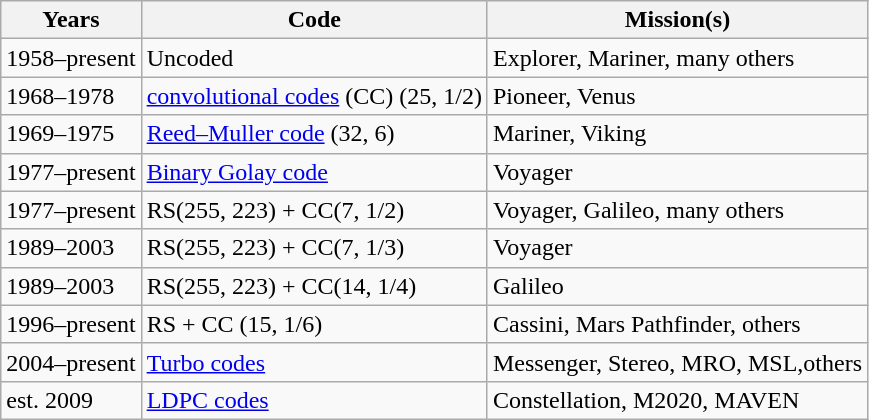<table class="wikitable">
<tr>
<th>Years</th>
<th>Code</th>
<th>Mission(s)</th>
</tr>
<tr>
<td>1958–present</td>
<td>Uncoded</td>
<td>Explorer, Mariner, many others</td>
</tr>
<tr>
<td>1968–1978</td>
<td><a href='#'>convolutional codes</a> (CC) (25, 1/2)</td>
<td>Pioneer, Venus</td>
</tr>
<tr>
<td>1969–1975</td>
<td><a href='#'>Reed–Muller code</a> (32, 6)</td>
<td>Mariner, Viking</td>
</tr>
<tr>
<td>1977–present</td>
<td><a href='#'>Binary Golay code</a></td>
<td>Voyager</td>
</tr>
<tr>
<td>1977–present</td>
<td>RS(255, 223) + CC(7, 1/2)</td>
<td>Voyager, Galileo, many others</td>
</tr>
<tr>
<td>1989–2003</td>
<td>RS(255, 223) + CC(7, 1/3)</td>
<td>Voyager</td>
</tr>
<tr>
<td>1989–2003</td>
<td>RS(255, 223) + CC(14, 1/4)</td>
<td>Galileo</td>
</tr>
<tr>
<td>1996–present</td>
<td>RS + CC (15, 1/6)</td>
<td>Cassini, Mars Pathfinder, others</td>
</tr>
<tr>
<td>2004–present</td>
<td><a href='#'>Turbo codes</a></td>
<td>Messenger, Stereo, MRO, MSL,others</td>
</tr>
<tr>
<td>est. 2009</td>
<td><a href='#'>LDPC codes</a></td>
<td>Constellation, M2020, MAVEN</td>
</tr>
</table>
